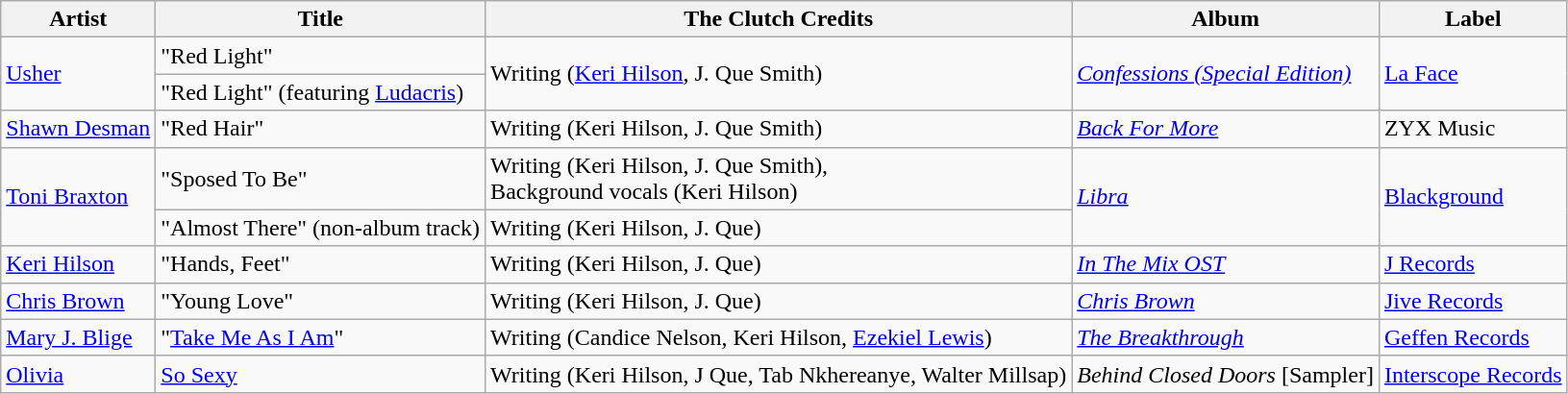<table class="wikitable">
<tr>
<th>Artist</th>
<th>Title</th>
<th>The Clutch Credits</th>
<th>Album</th>
<th align="center">Label</th>
</tr>
<tr>
<td rowspan="2"><a href='#'>Usher</a></td>
<td>"Red Light"</td>
<td rowspan="2">Writing (<a href='#'>Keri Hilson</a>, J. Que Smith)</td>
<td rowspan="2"><em><a href='#'>Confessions (Special Edition)</a></em></td>
<td rowspan="2"><a href='#'>La Face</a></td>
</tr>
<tr>
<td>"Red Light" (featuring <a href='#'>Ludacris</a>)</td>
</tr>
<tr>
<td><a href='#'>Shawn Desman</a></td>
<td>"Red Hair"</td>
<td>Writing (Keri Hilson, J. Que Smith)</td>
<td><em><a href='#'>Back For More</a></em></td>
<td>ZYX Music</td>
</tr>
<tr>
<td rowspan="2"><a href='#'>Toni Braxton</a></td>
<td>"Sposed To Be"</td>
<td>Writing (Keri Hilson, J. Que Smith),<br> Background vocals (Keri Hilson)</td>
<td rowspan="2"><em><a href='#'>Libra</a></em></td>
<td rowspan="2"><a href='#'>Blackground</a></td>
</tr>
<tr>
<td>"Almost There" (non-album track)</td>
<td>Writing (Keri Hilson, J. Que)</td>
</tr>
<tr>
<td><a href='#'>Keri Hilson</a></td>
<td>"Hands, Feet"</td>
<td>Writing (Keri Hilson, J. Que)</td>
<td><em><a href='#'>In The Mix OST</a></em></td>
<td><a href='#'>J Records</a></td>
</tr>
<tr>
<td><a href='#'>Chris Brown</a></td>
<td>"Young Love"</td>
<td>Writing (Keri Hilson, J. Que)</td>
<td><em><a href='#'>Chris Brown</a></em></td>
<td><a href='#'>Jive Records</a></td>
</tr>
<tr>
<td><a href='#'>Mary J. Blige</a></td>
<td>"<a href='#'>Take Me As I Am</a>"</td>
<td>Writing (Candice Nelson, Keri Hilson, <a href='#'>Ezekiel Lewis</a>)</td>
<td><em><a href='#'>The Breakthrough</a></em></td>
<td><a href='#'>Geffen Records</a></td>
</tr>
<tr>
<td><a href='#'>Olivia</a></td>
<td><a href='#'>So Sexy</a></td>
<td>Writing (Keri Hilson, J Que, Tab Nkhereanye, Walter Millsap)</td>
<td><em>Behind Closed Doors</em> [Sampler]</td>
<td><a href='#'>Interscope Records</a></td>
</tr>
</table>
